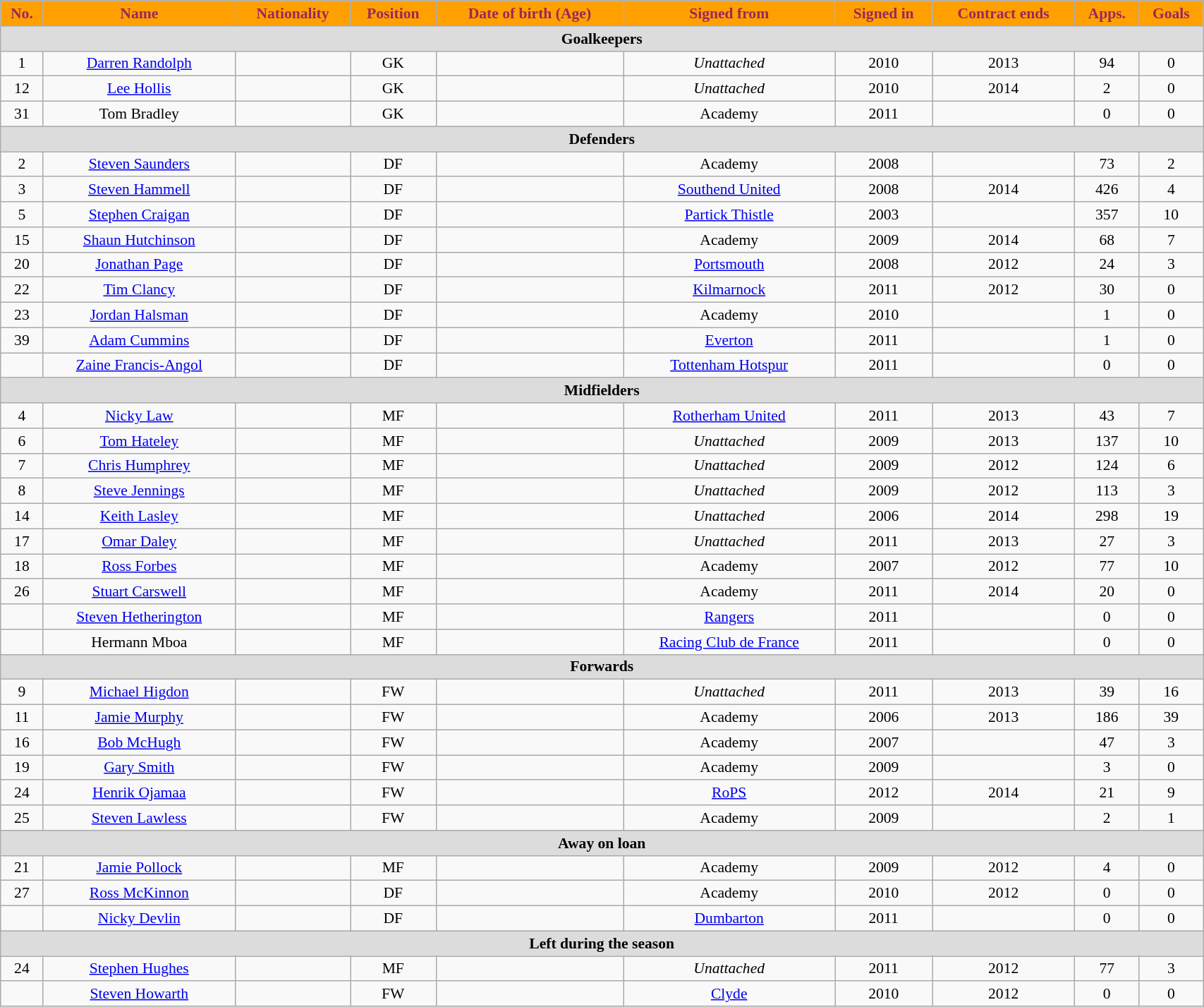<table class="wikitable"  style="text-align:center; font-size:90%; width:90%;">
<tr>
<th style="background:#ffa000; color:#98285c; text-align:center;">No.</th>
<th style="background:#ffa000; color:#98285c; text-align:center;">Name</th>
<th style="background:#ffa000; color:#98285c; text-align:center;">Nationality</th>
<th style="background:#ffa000; color:#98285c; text-align:center;">Position</th>
<th style="background:#ffa000; color:#98285c; text-align:center;">Date of birth (Age)</th>
<th style="background:#ffa000; color:#98285c; text-align:center;">Signed from</th>
<th style="background:#ffa000; color:#98285c; text-align:center;">Signed in</th>
<th style="background:#ffa000; color:#98285c; text-align:center;">Contract ends</th>
<th style="background:#ffa000; color:#98285c; text-align:center;">Apps.</th>
<th style="background:#ffa000; color:#98285c; text-align:center;">Goals</th>
</tr>
<tr>
<th colspan="11"  style="background:#dcdcdc; text-align:center;">Goalkeepers</th>
</tr>
<tr>
<td>1</td>
<td><a href='#'>Darren Randolph</a></td>
<td></td>
<td>GK</td>
<td></td>
<td><em>Unattached</em></td>
<td>2010</td>
<td>2013</td>
<td>94</td>
<td>0</td>
</tr>
<tr>
<td>12</td>
<td><a href='#'>Lee Hollis</a></td>
<td></td>
<td>GK</td>
<td></td>
<td><em>Unattached</em></td>
<td>2010</td>
<td>2014</td>
<td>2</td>
<td>0</td>
</tr>
<tr>
<td>31</td>
<td>Tom Bradley</td>
<td></td>
<td>GK</td>
<td></td>
<td>Academy</td>
<td>2011</td>
<td></td>
<td>0</td>
<td>0</td>
</tr>
<tr>
<th colspan="11"  style="background:#dcdcdc; text-align:center;">Defenders</th>
</tr>
<tr>
<td>2</td>
<td><a href='#'>Steven Saunders</a></td>
<td></td>
<td>DF</td>
<td></td>
<td>Academy</td>
<td>2008</td>
<td></td>
<td>73</td>
<td>2</td>
</tr>
<tr>
<td>3</td>
<td><a href='#'>Steven Hammell</a></td>
<td></td>
<td>DF</td>
<td></td>
<td><a href='#'>Southend United</a></td>
<td>2008</td>
<td>2014</td>
<td>426</td>
<td>4</td>
</tr>
<tr>
<td>5</td>
<td><a href='#'>Stephen Craigan</a></td>
<td></td>
<td>DF</td>
<td></td>
<td><a href='#'>Partick Thistle</a></td>
<td>2003</td>
<td></td>
<td>357</td>
<td>10</td>
</tr>
<tr>
<td>15</td>
<td><a href='#'>Shaun Hutchinson</a></td>
<td></td>
<td>DF</td>
<td></td>
<td>Academy</td>
<td>2009</td>
<td>2014</td>
<td>68</td>
<td>7</td>
</tr>
<tr>
<td>20</td>
<td><a href='#'>Jonathan Page</a></td>
<td></td>
<td>DF</td>
<td></td>
<td><a href='#'>Portsmouth</a></td>
<td>2008</td>
<td>2012</td>
<td>24</td>
<td>3</td>
</tr>
<tr>
<td>22</td>
<td><a href='#'>Tim Clancy</a></td>
<td></td>
<td>DF</td>
<td></td>
<td><a href='#'>Kilmarnock</a></td>
<td>2011</td>
<td>2012</td>
<td>30</td>
<td>0</td>
</tr>
<tr>
<td>23</td>
<td><a href='#'>Jordan Halsman</a></td>
<td></td>
<td>DF</td>
<td></td>
<td>Academy</td>
<td>2010</td>
<td></td>
<td>1</td>
<td>0</td>
</tr>
<tr>
<td>39</td>
<td><a href='#'>Adam Cummins</a></td>
<td></td>
<td>DF</td>
<td></td>
<td><a href='#'>Everton</a></td>
<td>2011</td>
<td></td>
<td>1</td>
<td>0</td>
</tr>
<tr>
<td></td>
<td><a href='#'>Zaine Francis-Angol</a></td>
<td></td>
<td>DF</td>
<td></td>
<td><a href='#'>Tottenham Hotspur</a></td>
<td>2011</td>
<td></td>
<td>0</td>
<td>0</td>
</tr>
<tr>
<th colspan="11"  style="background:#dcdcdc; text-align:center;">Midfielders</th>
</tr>
<tr>
<td>4</td>
<td><a href='#'>Nicky Law</a></td>
<td></td>
<td>MF</td>
<td></td>
<td><a href='#'>Rotherham United</a></td>
<td>2011</td>
<td>2013</td>
<td>43</td>
<td>7</td>
</tr>
<tr>
<td>6</td>
<td><a href='#'>Tom Hateley</a></td>
<td></td>
<td>MF</td>
<td></td>
<td><em>Unattached</em></td>
<td>2009</td>
<td>2013</td>
<td>137</td>
<td>10</td>
</tr>
<tr>
<td>7</td>
<td><a href='#'>Chris Humphrey</a></td>
<td></td>
<td>MF</td>
<td></td>
<td><em>Unattached</em></td>
<td>2009</td>
<td>2012</td>
<td>124</td>
<td>6</td>
</tr>
<tr>
<td>8</td>
<td><a href='#'>Steve Jennings</a></td>
<td></td>
<td>MF</td>
<td></td>
<td><em>Unattached</em></td>
<td>2009</td>
<td>2012</td>
<td>113</td>
<td>3</td>
</tr>
<tr>
<td>14</td>
<td><a href='#'>Keith Lasley</a></td>
<td></td>
<td>MF</td>
<td></td>
<td><em>Unattached</em></td>
<td>2006</td>
<td>2014</td>
<td>298</td>
<td>19</td>
</tr>
<tr>
<td>17</td>
<td><a href='#'>Omar Daley</a></td>
<td></td>
<td>MF</td>
<td></td>
<td><em>Unattached</em></td>
<td>2011</td>
<td>2013</td>
<td>27</td>
<td>3</td>
</tr>
<tr>
<td>18</td>
<td><a href='#'>Ross Forbes</a></td>
<td></td>
<td>MF</td>
<td></td>
<td>Academy</td>
<td>2007</td>
<td>2012</td>
<td>77</td>
<td>10</td>
</tr>
<tr>
<td>26</td>
<td><a href='#'>Stuart Carswell</a></td>
<td></td>
<td>MF</td>
<td></td>
<td>Academy</td>
<td>2011</td>
<td>2014</td>
<td>20</td>
<td>0</td>
</tr>
<tr>
<td></td>
<td><a href='#'>Steven Hetherington</a></td>
<td></td>
<td>MF</td>
<td></td>
<td><a href='#'>Rangers</a></td>
<td>2011</td>
<td></td>
<td>0</td>
<td>0</td>
</tr>
<tr>
<td></td>
<td>Hermann Mboa</td>
<td></td>
<td>MF</td>
<td></td>
<td><a href='#'>Racing Club de France</a></td>
<td>2011</td>
<td></td>
<td>0</td>
<td>0</td>
</tr>
<tr>
<th colspan="11"  style="background:#dcdcdc; text-align:center;">Forwards</th>
</tr>
<tr>
<td>9</td>
<td><a href='#'>Michael Higdon</a></td>
<td></td>
<td>FW</td>
<td></td>
<td><em>Unattached</em></td>
<td>2011</td>
<td>2013</td>
<td>39</td>
<td>16</td>
</tr>
<tr>
<td>11</td>
<td><a href='#'>Jamie Murphy</a></td>
<td></td>
<td>FW</td>
<td></td>
<td>Academy</td>
<td>2006</td>
<td>2013</td>
<td>186</td>
<td>39</td>
</tr>
<tr>
<td>16</td>
<td><a href='#'>Bob McHugh</a></td>
<td></td>
<td>FW</td>
<td></td>
<td>Academy</td>
<td>2007</td>
<td></td>
<td>47</td>
<td>3</td>
</tr>
<tr>
<td>19</td>
<td><a href='#'>Gary Smith</a></td>
<td></td>
<td>FW</td>
<td></td>
<td>Academy</td>
<td>2009</td>
<td></td>
<td>3</td>
<td>0</td>
</tr>
<tr>
<td>24</td>
<td><a href='#'>Henrik Ojamaa</a></td>
<td></td>
<td>FW</td>
<td></td>
<td><a href='#'>RoPS</a></td>
<td>2012</td>
<td>2014</td>
<td>21</td>
<td>9</td>
</tr>
<tr>
<td>25</td>
<td><a href='#'>Steven Lawless</a></td>
<td></td>
<td>FW</td>
<td></td>
<td>Academy</td>
<td>2009</td>
<td></td>
<td>2</td>
<td>1</td>
</tr>
<tr>
<th colspan="11"  style="background:#dcdcdc; text-align:center;">Away on loan</th>
</tr>
<tr>
<td>21</td>
<td><a href='#'>Jamie Pollock</a></td>
<td></td>
<td>MF</td>
<td></td>
<td>Academy</td>
<td>2009</td>
<td>2012</td>
<td>4</td>
<td>0</td>
</tr>
<tr>
<td>27</td>
<td><a href='#'>Ross McKinnon</a></td>
<td></td>
<td>DF</td>
<td></td>
<td>Academy</td>
<td>2010</td>
<td>2012</td>
<td>0</td>
<td>0</td>
</tr>
<tr>
<td></td>
<td><a href='#'>Nicky Devlin</a></td>
<td></td>
<td>DF</td>
<td></td>
<td><a href='#'>Dumbarton</a></td>
<td>2011</td>
<td></td>
<td>0</td>
<td>0</td>
</tr>
<tr>
<th colspan="11"  style="background:#dcdcdc; text-align:center;">Left during the season</th>
</tr>
<tr>
<td>24</td>
<td><a href='#'>Stephen Hughes</a></td>
<td></td>
<td>MF</td>
<td></td>
<td><em>Unattached</em></td>
<td>2011</td>
<td>2012</td>
<td>77</td>
<td>3</td>
</tr>
<tr>
<td></td>
<td><a href='#'>Steven Howarth</a></td>
<td></td>
<td>FW</td>
<td></td>
<td><a href='#'>Clyde</a></td>
<td>2010</td>
<td>2012</td>
<td>0</td>
<td>0</td>
</tr>
</table>
